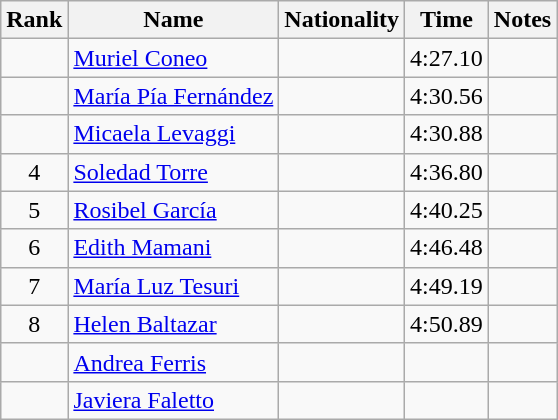<table class="wikitable sortable" style="text-align:center">
<tr>
<th>Rank</th>
<th>Name</th>
<th>Nationality</th>
<th>Time</th>
<th>Notes</th>
</tr>
<tr>
<td></td>
<td align=left><a href='#'>Muriel Coneo</a></td>
<td align=left></td>
<td>4:27.10</td>
<td></td>
</tr>
<tr>
<td></td>
<td align=left><a href='#'>María Pía Fernández</a></td>
<td align=left></td>
<td>4:30.56</td>
<td></td>
</tr>
<tr>
<td></td>
<td align=left><a href='#'>Micaela Levaggi</a></td>
<td align=left></td>
<td>4:30.88</td>
<td></td>
</tr>
<tr>
<td>4</td>
<td align=left><a href='#'>Soledad Torre</a></td>
<td align=left></td>
<td>4:36.80</td>
<td></td>
</tr>
<tr>
<td>5</td>
<td align=left><a href='#'>Rosibel García</a></td>
<td align=left></td>
<td>4:40.25</td>
<td></td>
</tr>
<tr>
<td>6</td>
<td align=left><a href='#'>Edith Mamani</a></td>
<td align=left></td>
<td>4:46.48</td>
<td></td>
</tr>
<tr>
<td>7</td>
<td align=left><a href='#'>María Luz Tesuri</a></td>
<td align=left></td>
<td>4:49.19</td>
<td></td>
</tr>
<tr>
<td>8</td>
<td align=left><a href='#'>Helen Baltazar</a></td>
<td align=left></td>
<td>4:50.89</td>
<td></td>
</tr>
<tr>
<td></td>
<td align=left><a href='#'>Andrea Ferris</a></td>
<td align=left></td>
<td></td>
<td></td>
</tr>
<tr>
<td></td>
<td align=left><a href='#'>Javiera Faletto</a></td>
<td align=left></td>
<td></td>
<td></td>
</tr>
</table>
